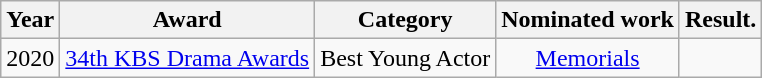<table class="wikitable" style="text-align:center;">
<tr>
<th>Year</th>
<th>Award</th>
<th>Category</th>
<th>Nominated work</th>
<th>Result.</th>
</tr>
<tr>
<td>2020</td>
<td><a href='#'>34th KBS Drama Awards</a></td>
<td>Best Young Actor</td>
<td><a href='#'>Memorials</a></td>
<td></td>
</tr>
</table>
